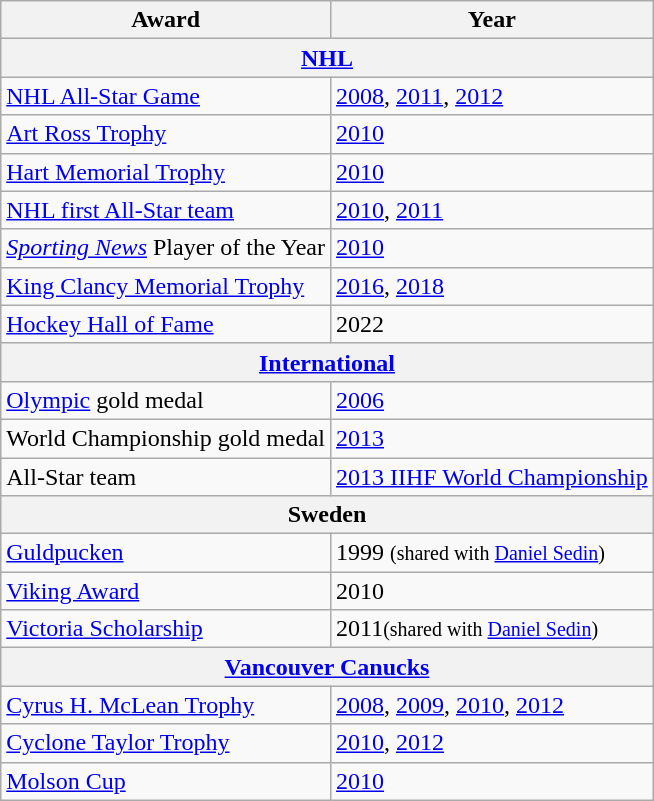<table class="wikitable">
<tr>
<th>Award</th>
<th>Year</th>
</tr>
<tr>
<th colspan="3"><a href='#'>NHL</a></th>
</tr>
<tr>
<td><a href='#'>NHL All-Star Game</a></td>
<td><a href='#'>2008</a>, <a href='#'>2011</a>, <a href='#'>2012</a></td>
</tr>
<tr>
<td><a href='#'>Art Ross Trophy</a></td>
<td><a href='#'>2010</a></td>
</tr>
<tr>
<td><a href='#'>Hart Memorial Trophy</a></td>
<td><a href='#'>2010</a></td>
</tr>
<tr>
<td><a href='#'>NHL first All-Star team</a></td>
<td><a href='#'>2010</a>, <a href='#'>2011</a></td>
</tr>
<tr>
<td><em><a href='#'>Sporting News</a></em> Player of the Year</td>
<td><a href='#'>2010</a></td>
</tr>
<tr>
<td><a href='#'>King Clancy Memorial Trophy</a></td>
<td><a href='#'>2016</a>, <a href='#'>2018</a></td>
</tr>
<tr>
<td><a href='#'>Hockey Hall of Fame</a></td>
<td>2022</td>
</tr>
<tr>
<th colspan="3"><a href='#'>International</a></th>
</tr>
<tr>
<td><a href='#'>Olympic</a> gold medal</td>
<td><a href='#'>2006</a></td>
</tr>
<tr>
<td>World Championship gold medal</td>
<td><a href='#'>2013</a></td>
</tr>
<tr>
<td>All-Star team</td>
<td><a href='#'>2013 IIHF World Championship</a></td>
</tr>
<tr>
<th colspan="3">Sweden</th>
</tr>
<tr>
<td><a href='#'>Guldpucken</a></td>
<td>1999 <small>(shared with <a href='#'>Daniel Sedin</a>)</small></td>
</tr>
<tr>
<td><a href='#'>Viking Award</a></td>
<td>2010</td>
</tr>
<tr>
<td><a href='#'>Victoria Scholarship</a></td>
<td>2011<small>(shared with <a href='#'>Daniel Sedin</a>)</small></td>
</tr>
<tr>
<th colspan="3"><a href='#'>Vancouver Canucks</a></th>
</tr>
<tr>
<td><a href='#'>Cyrus H. McLean Trophy</a></td>
<td><a href='#'>2008</a>, <a href='#'>2009</a>, <a href='#'>2010</a>, <a href='#'>2012</a></td>
</tr>
<tr>
<td><a href='#'>Cyclone Taylor Trophy</a></td>
<td><a href='#'>2010</a>, <a href='#'>2012</a></td>
</tr>
<tr>
<td><a href='#'>Molson Cup</a></td>
<td><a href='#'>2010</a></td>
</tr>
</table>
